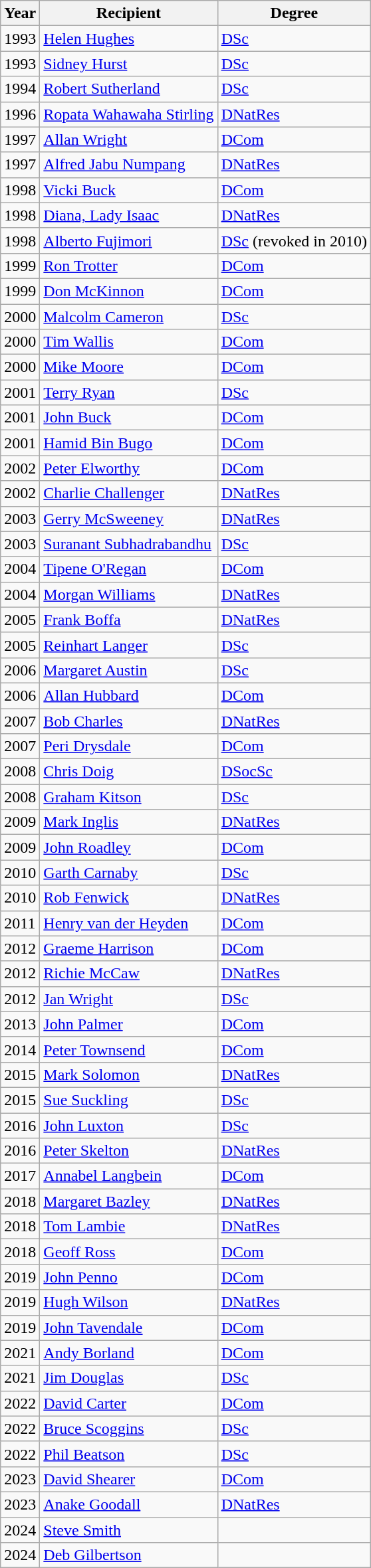<table class="wikitable">
<tr>
<th>Year</th>
<th>Recipient</th>
<th>Degree</th>
</tr>
<tr>
<td>1993</td>
<td><a href='#'>Helen Hughes</a></td>
<td><a href='#'>DSc</a></td>
</tr>
<tr>
<td>1993</td>
<td><a href='#'>Sidney Hurst</a></td>
<td><a href='#'>DSc</a></td>
</tr>
<tr>
<td>1994</td>
<td><a href='#'>Robert Sutherland</a></td>
<td><a href='#'>DSc</a></td>
</tr>
<tr>
<td>1996</td>
<td><a href='#'>Ropata Wahawaha Stirling</a></td>
<td><a href='#'>DNatRes</a></td>
</tr>
<tr>
<td>1997</td>
<td><a href='#'>Allan Wright</a></td>
<td><a href='#'>DCom</a></td>
</tr>
<tr>
<td>1997</td>
<td><a href='#'>Alfred Jabu Numpang</a></td>
<td><a href='#'>DNatRes</a></td>
</tr>
<tr>
<td>1998</td>
<td><a href='#'>Vicki Buck</a></td>
<td><a href='#'>DCom</a></td>
</tr>
<tr>
<td>1998</td>
<td><a href='#'>Diana, Lady Isaac</a></td>
<td><a href='#'>DNatRes</a></td>
</tr>
<tr>
<td>1998</td>
<td><a href='#'>Alberto Fujimori</a></td>
<td><a href='#'>DSc</a> (revoked in 2010)</td>
</tr>
<tr>
<td>1999</td>
<td><a href='#'>Ron Trotter</a></td>
<td><a href='#'>DCom</a></td>
</tr>
<tr>
<td>1999</td>
<td><a href='#'>Don McKinnon</a></td>
<td><a href='#'>DCom</a></td>
</tr>
<tr>
<td>2000</td>
<td><a href='#'>Malcolm Cameron</a></td>
<td><a href='#'>DSc</a></td>
</tr>
<tr>
<td>2000</td>
<td><a href='#'>Tim Wallis</a></td>
<td><a href='#'>DCom</a></td>
</tr>
<tr>
<td>2000</td>
<td><a href='#'>Mike Moore</a></td>
<td><a href='#'>DCom</a></td>
</tr>
<tr>
<td>2001</td>
<td><a href='#'>Terry Ryan</a></td>
<td><a href='#'>DSc</a></td>
</tr>
<tr>
<td>2001</td>
<td><a href='#'>John Buck</a></td>
<td><a href='#'>DCom</a></td>
</tr>
<tr>
<td>2001</td>
<td><a href='#'>Hamid Bin Bugo</a></td>
<td><a href='#'>DCom</a></td>
</tr>
<tr>
<td>2002</td>
<td><a href='#'>Peter Elworthy</a></td>
<td><a href='#'>DCom</a></td>
</tr>
<tr>
<td>2002</td>
<td><a href='#'>Charlie Challenger</a></td>
<td><a href='#'>DNatRes</a></td>
</tr>
<tr>
<td>2003</td>
<td><a href='#'>Gerry McSweeney</a></td>
<td><a href='#'>DNatRes</a></td>
</tr>
<tr>
<td>2003</td>
<td><a href='#'>Suranant Subhadrabandhu</a></td>
<td><a href='#'>DSc</a></td>
</tr>
<tr>
<td>2004</td>
<td><a href='#'>Tipene O'Regan</a></td>
<td><a href='#'>DCom</a></td>
</tr>
<tr>
<td>2004</td>
<td><a href='#'>Morgan Williams</a></td>
<td><a href='#'>DNatRes</a></td>
</tr>
<tr>
<td>2005</td>
<td><a href='#'>Frank Boffa</a></td>
<td><a href='#'>DNatRes</a></td>
</tr>
<tr>
<td>2005</td>
<td><a href='#'>Reinhart Langer</a></td>
<td><a href='#'>DSc</a></td>
</tr>
<tr>
<td>2006</td>
<td><a href='#'>Margaret Austin</a></td>
<td><a href='#'>DSc</a></td>
</tr>
<tr>
<td>2006</td>
<td><a href='#'>Allan Hubbard</a></td>
<td><a href='#'>DCom</a></td>
</tr>
<tr>
<td>2007</td>
<td><a href='#'>Bob Charles</a></td>
<td><a href='#'>DNatRes</a></td>
</tr>
<tr>
<td>2007</td>
<td><a href='#'>Peri Drysdale</a></td>
<td><a href='#'>DCom</a></td>
</tr>
<tr>
<td>2008</td>
<td><a href='#'>Chris Doig</a></td>
<td><a href='#'>DSocSc</a></td>
</tr>
<tr>
<td>2008</td>
<td><a href='#'>Graham Kitson</a></td>
<td><a href='#'>DSc</a></td>
</tr>
<tr>
<td>2009</td>
<td><a href='#'>Mark Inglis</a></td>
<td><a href='#'>DNatRes</a></td>
</tr>
<tr>
<td>2009</td>
<td><a href='#'>John Roadley</a></td>
<td><a href='#'>DCom</a></td>
</tr>
<tr>
<td>2010</td>
<td><a href='#'>Garth Carnaby</a></td>
<td><a href='#'>DSc</a></td>
</tr>
<tr>
<td>2010</td>
<td><a href='#'>Rob Fenwick</a></td>
<td><a href='#'>DNatRes</a></td>
</tr>
<tr>
<td>2011</td>
<td><a href='#'>Henry van der Heyden</a></td>
<td><a href='#'>DCom</a></td>
</tr>
<tr>
<td>2012</td>
<td><a href='#'>Graeme Harrison</a></td>
<td><a href='#'>DCom</a></td>
</tr>
<tr>
<td>2012</td>
<td><a href='#'>Richie McCaw</a></td>
<td><a href='#'>DNatRes</a></td>
</tr>
<tr>
<td>2012</td>
<td><a href='#'>Jan Wright</a></td>
<td><a href='#'>DSc</a></td>
</tr>
<tr>
<td>2013</td>
<td><a href='#'>John Palmer</a></td>
<td><a href='#'>DCom</a></td>
</tr>
<tr>
<td>2014</td>
<td><a href='#'>Peter Townsend</a></td>
<td><a href='#'>DCom</a></td>
</tr>
<tr>
<td>2015</td>
<td><a href='#'>Mark Solomon</a></td>
<td><a href='#'>DNatRes</a></td>
</tr>
<tr>
<td>2015</td>
<td><a href='#'>Sue Suckling</a></td>
<td><a href='#'>DSc</a></td>
</tr>
<tr>
<td>2016</td>
<td><a href='#'>John Luxton</a></td>
<td><a href='#'>DSc</a></td>
</tr>
<tr>
<td>2016</td>
<td><a href='#'>Peter Skelton</a></td>
<td><a href='#'>DNatRes</a></td>
</tr>
<tr>
<td>2017</td>
<td><a href='#'>Annabel Langbein</a></td>
<td><a href='#'>DCom</a></td>
</tr>
<tr>
<td>2018</td>
<td><a href='#'>Margaret Bazley</a></td>
<td><a href='#'>DNatRes</a></td>
</tr>
<tr>
<td>2018</td>
<td><a href='#'>Tom Lambie</a></td>
<td><a href='#'>DNatRes</a></td>
</tr>
<tr>
<td>2018</td>
<td><a href='#'>Geoff Ross</a></td>
<td><a href='#'>DCom</a></td>
</tr>
<tr>
<td>2019</td>
<td><a href='#'>John Penno</a></td>
<td><a href='#'>DCom</a></td>
</tr>
<tr>
<td>2019</td>
<td><a href='#'>Hugh Wilson</a></td>
<td><a href='#'>DNatRes</a></td>
</tr>
<tr>
<td>2019</td>
<td><a href='#'>John Tavendale</a></td>
<td><a href='#'>DCom</a></td>
</tr>
<tr>
<td>2021</td>
<td><a href='#'>Andy Borland</a></td>
<td><a href='#'>DCom</a></td>
</tr>
<tr>
<td>2021</td>
<td><a href='#'>Jim Douglas</a></td>
<td><a href='#'>DSc</a></td>
</tr>
<tr>
<td>2022</td>
<td><a href='#'>David Carter</a></td>
<td><a href='#'>DCom</a></td>
</tr>
<tr>
<td>2022</td>
<td><a href='#'>Bruce Scoggins</a></td>
<td><a href='#'>DSc</a></td>
</tr>
<tr>
<td>2022</td>
<td><a href='#'>Phil Beatson</a></td>
<td><a href='#'>DSc</a></td>
</tr>
<tr>
<td>2023</td>
<td><a href='#'>David Shearer</a></td>
<td><a href='#'>DCom</a></td>
</tr>
<tr>
<td>2023</td>
<td><a href='#'>Anake Goodall</a></td>
<td><a href='#'>DNatRes</a></td>
</tr>
<tr>
<td>2024</td>
<td><a href='#'>Steve Smith</a></td>
<td></td>
</tr>
<tr>
<td>2024</td>
<td><a href='#'>Deb Gilbertson</a></td>
<td></td>
</tr>
</table>
